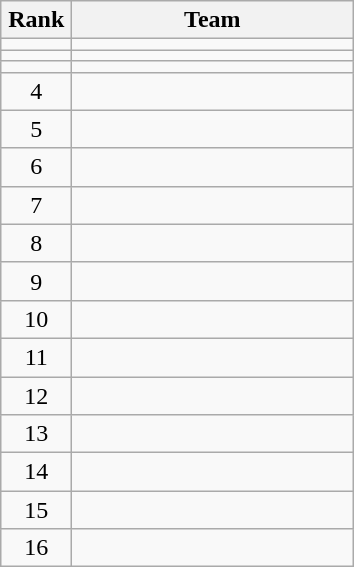<table class="wikitable" style="text-align: center;">
<tr>
<th width=40>Rank</th>
<th width=180>Team</th>
</tr>
<tr>
<td></td>
<td align=left></td>
</tr>
<tr>
<td></td>
<td align=left></td>
</tr>
<tr>
<td></td>
<td align=left></td>
</tr>
<tr>
<td>4</td>
<td align=left></td>
</tr>
<tr>
<td>5</td>
<td align=left></td>
</tr>
<tr>
<td>6</td>
<td align=left></td>
</tr>
<tr>
<td>7</td>
<td align=left></td>
</tr>
<tr>
<td>8</td>
<td align=left></td>
</tr>
<tr>
<td>9</td>
<td align=left></td>
</tr>
<tr>
<td>10</td>
<td align=left></td>
</tr>
<tr>
<td>11</td>
<td align=left></td>
</tr>
<tr>
<td>12</td>
<td align=left></td>
</tr>
<tr>
<td>13</td>
<td align=left></td>
</tr>
<tr>
<td>14</td>
<td align=left></td>
</tr>
<tr>
<td>15</td>
<td align=left></td>
</tr>
<tr>
<td>16</td>
<td align=left></td>
</tr>
</table>
